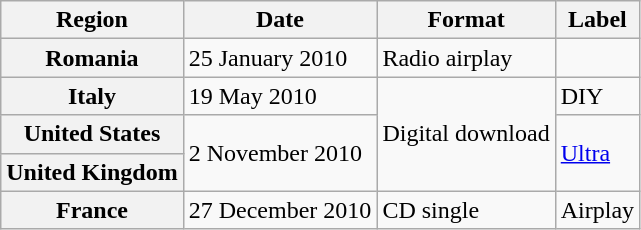<table class="wikitable plainrowheaders unsortable">
<tr>
<th>Region</th>
<th>Date</th>
<th>Format</th>
<th>Label</th>
</tr>
<tr>
<th scope="row">Romania</th>
<td>25 January 2010</td>
<td>Radio airplay</td>
<td></td>
</tr>
<tr>
<th scope="row">Italy</th>
<td>19 May 2010</td>
<td rowspan="3">Digital download</td>
<td>DIY</td>
</tr>
<tr>
<th scope="row">United States</th>
<td rowspan="2">2 November 2010</td>
<td rowspan="2"><a href='#'>Ultra</a></td>
</tr>
<tr>
<th scope="row">United Kingdom</th>
</tr>
<tr>
<th scope="row">France</th>
<td>27 December 2010</td>
<td>CD single</td>
<td>Airplay</td>
</tr>
</table>
